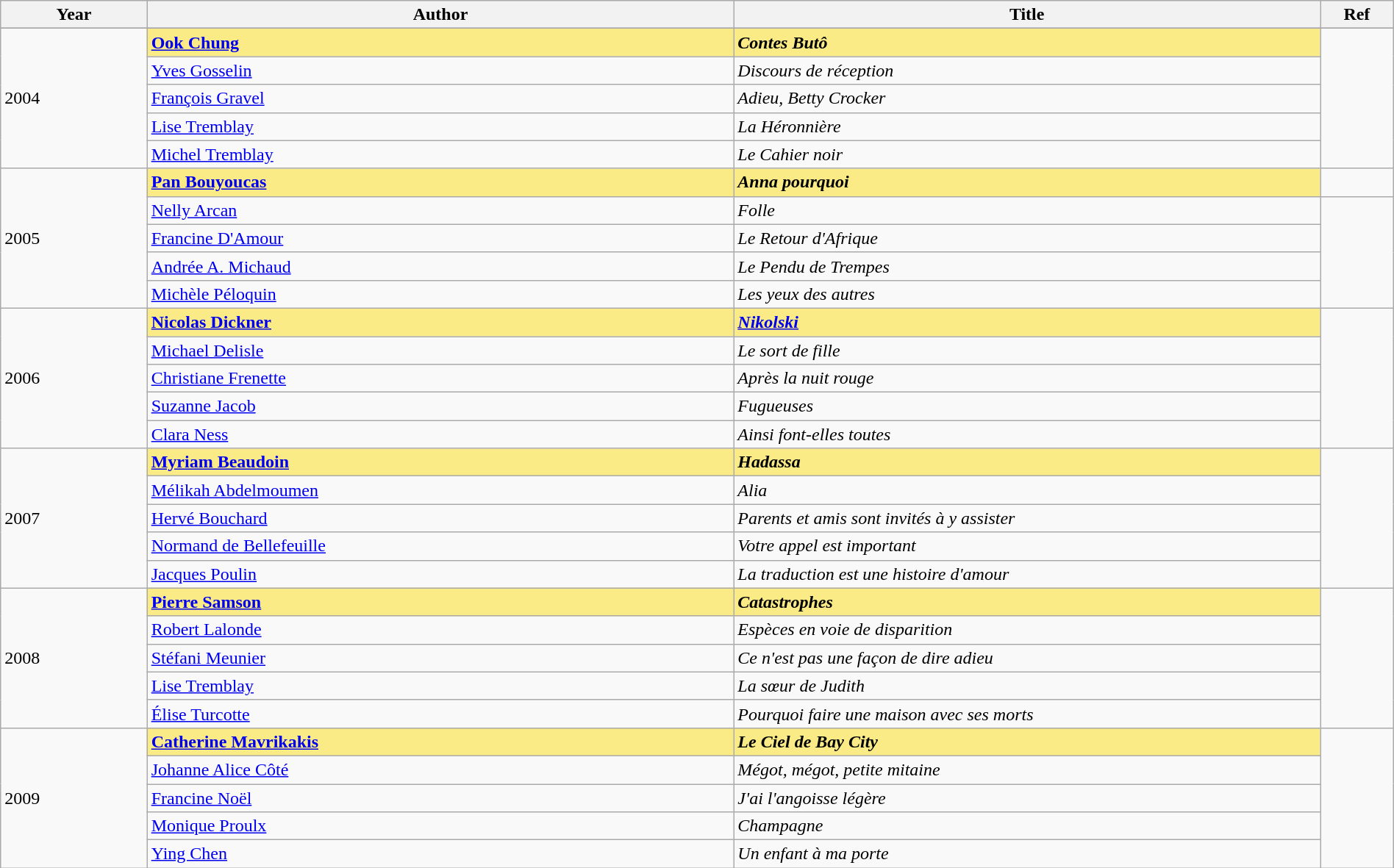<table class="wikitable" width="100%">
<tr>
<th width="10%">Year</th>
<th width="40%">Author</th>
<th width="40%">Title</th>
<th width="5%">Ref</th>
</tr>
<tr>
</tr>
<tr>
<td rowspan=5>2004</td>
<td style="background:#FAEB86"><strong><a href='#'>Ook Chung</a></strong></td>
<td style="background:#FAEB86"><strong><em>Contes Butô</em></strong></td>
<td rowspan=5></td>
</tr>
<tr>
<td><a href='#'>Yves Gosselin</a></td>
<td><em>Discours de réception</em></td>
</tr>
<tr>
<td><a href='#'>François Gravel</a></td>
<td><em>Adieu, Betty Crocker</em></td>
</tr>
<tr>
<td><a href='#'>Lise Tremblay</a></td>
<td><em>La Héronnière</em></td>
</tr>
<tr>
<td><a href='#'>Michel Tremblay</a></td>
<td><em>Le Cahier noir</em></td>
</tr>
<tr>
<td rowspan=5>2005</td>
<td style="background:#FAEB86"><strong><a href='#'>Pan Bouyoucas</a></strong></td>
<td style="background:#FAEB86"><strong><em>Anna pourquoi</em></strong></td>
<td></td>
</tr>
<tr>
<td><a href='#'>Nelly Arcan</a></td>
<td><em>Folle</em></td>
<td rowspan=4></td>
</tr>
<tr>
<td><a href='#'>Francine D'Amour</a></td>
<td><em>Le Retour d'Afrique</em></td>
</tr>
<tr>
<td><a href='#'>Andrée A. Michaud</a></td>
<td><em>Le Pendu de Trempes</em></td>
</tr>
<tr>
<td><a href='#'>Michèle Péloquin</a></td>
<td><em>Les yeux des autres</em></td>
</tr>
<tr>
<td rowspan=5>2006</td>
<td style="background:#FAEB86"><strong><a href='#'>Nicolas Dickner</a></strong></td>
<td style="background:#FAEB86"><strong><em><a href='#'>Nikolski</a></em></strong></td>
<td rowspan=5></td>
</tr>
<tr>
<td><a href='#'>Michael Delisle</a></td>
<td><em>Le sort de fille</em></td>
</tr>
<tr>
<td><a href='#'>Christiane Frenette</a></td>
<td><em>Après la nuit rouge</em></td>
</tr>
<tr>
<td><a href='#'>Suzanne Jacob</a></td>
<td><em>Fugueuses</em></td>
</tr>
<tr>
<td><a href='#'>Clara Ness</a></td>
<td><em>Ainsi font-elles toutes</em></td>
</tr>
<tr>
<td rowspan=5>2007</td>
<td style="background:#FAEB86"><strong><a href='#'>Myriam Beaudoin</a></strong></td>
<td style="background:#FAEB86"><strong><em>Hadassa</em></strong></td>
<td rowspan=5></td>
</tr>
<tr>
<td><a href='#'>Mélikah Abdelmoumen</a></td>
<td><em>Alia</em></td>
</tr>
<tr>
<td><a href='#'>Hervé Bouchard</a></td>
<td><em>Parents et amis sont invités à y assister</em></td>
</tr>
<tr>
<td><a href='#'>Normand de Bellefeuille</a></td>
<td><em>Votre appel est important</em></td>
</tr>
<tr>
<td><a href='#'>Jacques Poulin</a></td>
<td><em>La traduction est une histoire d'amour</em></td>
</tr>
<tr>
<td rowspan=5>2008</td>
<td style="background:#FAEB86"><strong><a href='#'>Pierre Samson</a></strong></td>
<td style="background:#FAEB86"><strong><em>Catastrophes</em></strong></td>
<td rowspan=5></td>
</tr>
<tr>
<td><a href='#'>Robert Lalonde</a></td>
<td><em>Espèces en voie de disparition</em></td>
</tr>
<tr>
<td><a href='#'>Stéfani Meunier</a></td>
<td><em>Ce n'est pas une façon de dire adieu</em></td>
</tr>
<tr>
<td><a href='#'>Lise Tremblay</a></td>
<td><em>La sœur de Judith</em></td>
</tr>
<tr>
<td><a href='#'>Élise Turcotte</a></td>
<td><em>Pourquoi faire une maison avec ses morts</em></td>
</tr>
<tr>
<td rowspan=5>2009</td>
<td style="background:#FAEB86"><strong><a href='#'>Catherine Mavrikakis</a></strong></td>
<td style="background:#FAEB86"><strong><em>Le Ciel de Bay City</em></strong></td>
<td rowspan=5></td>
</tr>
<tr>
<td><a href='#'>Johanne Alice Côté</a></td>
<td><em>Mégot, mégot, petite mitaine</em></td>
</tr>
<tr>
<td><a href='#'>Francine Noël</a></td>
<td><em>J'ai l'angoisse légère</em></td>
</tr>
<tr>
<td><a href='#'>Monique Proulx</a></td>
<td><em>Champagne</em></td>
</tr>
<tr>
<td><a href='#'>Ying Chen</a></td>
<td><em>Un enfant à ma porte</em></td>
</tr>
</table>
